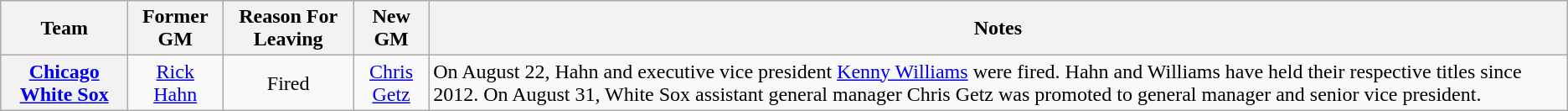<table class="wikitable plainrowheaders" style="text-align:center;">
<tr>
<th scope="col">Team</th>
<th scope="col">Former GM</th>
<th scope="col">Reason For Leaving</th>
<th scope="col">New GM</th>
<th scope="col">Notes</th>
</tr>
<tr>
<th scope="row" style="text-align:center;"><a href='#'>Chicago White Sox</a></th>
<td><a href='#'>Rick Hahn</a></td>
<td>Fired</td>
<td><a href='#'>Chris Getz</a></td>
<td style="text-align:left;">On August 22, Hahn and executive vice president <a href='#'>Kenny Williams</a> were fired. Hahn and Williams have held their respective titles since 2012. On August 31, White Sox assistant general manager Chris Getz was promoted to general manager and senior vice president.</td>
</tr>
</table>
